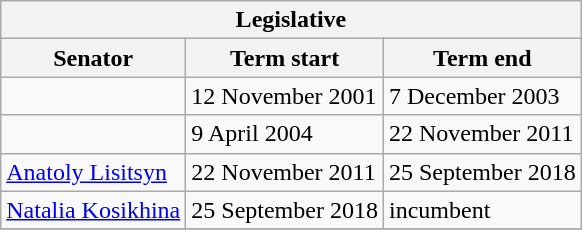<table class="wikitable sortable">
<tr>
<th colspan=3>Legislative</th>
</tr>
<tr>
<th>Senator</th>
<th>Term start</th>
<th>Term end</th>
</tr>
<tr>
<td></td>
<td>12 November 2001</td>
<td>7 December 2003</td>
</tr>
<tr>
<td></td>
<td>9 April 2004</td>
<td>22 November 2011</td>
</tr>
<tr>
<td><a href='#'>Anatoly Lisitsyn</a></td>
<td>22 November 2011</td>
<td>25 September 2018</td>
</tr>
<tr>
<td><a href='#'>Natalia Kosikhina</a></td>
<td>25 September 2018</td>
<td>incumbent</td>
</tr>
<tr>
</tr>
</table>
